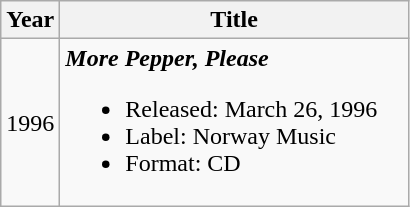<table class="wikitable">
<tr>
<th>Year</th>
<th style="width:225px;">Title</th>
</tr>
<tr>
<td>1996</td>
<td><strong><em>More Pepper, Please</em></strong><br><ul><li>Released: March 26, 1996</li><li>Label: Norway Music </li><li>Format: CD</li></ul></td>
</tr>
</table>
